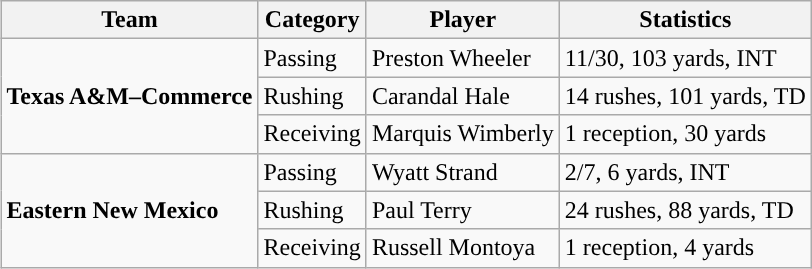<table class="wikitable" style="float: right;">
<tr>
<th>Team</th>
<th>Category</th>
<th>Player</th>
<th>Statistics</th>
</tr>
<tr>
<td rowspan=3><strong>Texas A&M–Commerce</strong></td>
<td>Passing</td>
<td>Preston Wheeler</td>
<td>11/30, 103 yards, INT</td>
</tr>
<tr>
<td>Rushing</td>
<td>Carandal Hale</td>
<td>14 rushes, 101 yards, TD</td>
</tr>
<tr>
<td>Receiving</td>
<td>Marquis Wimberly</td>
<td>1 reception, 30 yards</td>
</tr>
<tr>
<td rowspan=3><strong>Eastern New Mexico</strong></td>
<td>Passing</td>
<td>Wyatt Strand</td>
<td>2/7, 6 yards, INT</td>
</tr>
<tr>
<td>Rushing</td>
<td>Paul Terry</td>
<td>24 rushes, 88 yards, TD</td>
</tr>
<tr>
<td>Receiving</td>
<td>Russell Montoya</td>
<td>1 reception, 4 yards</td>
</tr>
</table>
